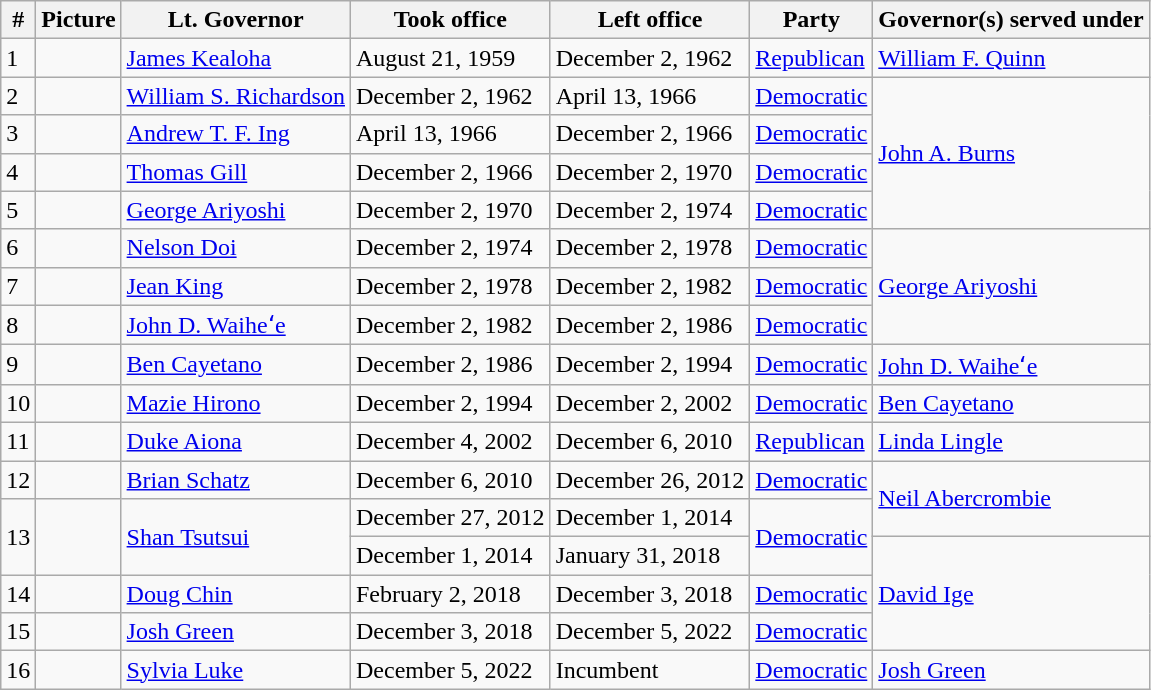<table class="wikitable">
<tr>
<th>#</th>
<th>Picture</th>
<th>Lt. Governor</th>
<th>Took office</th>
<th>Left office</th>
<th>Party</th>
<th>Governor(s) served under</th>
</tr>
<tr>
<td>1</td>
<td></td>
<td><a href='#'>James Kealoha</a></td>
<td>August 21, 1959</td>
<td>December 2, 1962</td>
<td><a href='#'>Republican</a></td>
<td><a href='#'>William F. Quinn</a></td>
</tr>
<tr>
<td>2</td>
<td></td>
<td><a href='#'>William S. Richardson</a></td>
<td>December 2, 1962</td>
<td>April 13, 1966</td>
<td><a href='#'>Democratic</a></td>
<td rowspan=4><a href='#'>John A. Burns</a></td>
</tr>
<tr>
<td>3</td>
<td></td>
<td><a href='#'>Andrew T. F. Ing</a></td>
<td>April 13, 1966</td>
<td>December 2, 1966</td>
<td><a href='#'>Democratic</a></td>
</tr>
<tr>
<td>4</td>
<td></td>
<td><a href='#'>Thomas Gill</a></td>
<td>December 2, 1966</td>
<td>December 2, 1970</td>
<td><a href='#'>Democratic</a></td>
</tr>
<tr>
<td>5</td>
<td></td>
<td><a href='#'>George Ariyoshi</a></td>
<td>December 2, 1970</td>
<td>December 2, 1974</td>
<td><a href='#'>Democratic</a></td>
</tr>
<tr>
<td>6</td>
<td></td>
<td><a href='#'>Nelson Doi</a></td>
<td>December 2, 1974</td>
<td>December 2, 1978</td>
<td><a href='#'>Democratic</a></td>
<td rowspan=3><a href='#'>George Ariyoshi</a></td>
</tr>
<tr>
<td>7</td>
<td></td>
<td><a href='#'>Jean King</a></td>
<td>December 2, 1978</td>
<td>December 2, 1982</td>
<td><a href='#'>Democratic</a></td>
</tr>
<tr>
<td>8</td>
<td></td>
<td><a href='#'>John D. Waiheʻe</a></td>
<td>December 2, 1982</td>
<td>December 2, 1986</td>
<td><a href='#'>Democratic</a></td>
</tr>
<tr>
<td>9</td>
<td></td>
<td><a href='#'>Ben Cayetano</a></td>
<td>December 2, 1986</td>
<td>December 2, 1994</td>
<td><a href='#'>Democratic</a></td>
<td><a href='#'>John D. Waiheʻe</a></td>
</tr>
<tr>
<td>10</td>
<td></td>
<td><a href='#'>Mazie Hirono</a></td>
<td>December 2, 1994</td>
<td>December 2, 2002</td>
<td><a href='#'>Democratic</a></td>
<td><a href='#'>Ben Cayetano</a></td>
</tr>
<tr>
<td>11</td>
<td></td>
<td><a href='#'>Duke Aiona</a></td>
<td>December 4, 2002</td>
<td>December 6, 2010</td>
<td><a href='#'>Republican</a></td>
<td><a href='#'>Linda Lingle</a></td>
</tr>
<tr>
<td>12</td>
<td></td>
<td><a href='#'>Brian Schatz</a></td>
<td>December 6, 2010</td>
<td>December 26, 2012</td>
<td><a href='#'>Democratic</a></td>
<td rowspan=2><a href='#'>Neil Abercrombie</a></td>
</tr>
<tr>
<td rowspan=2>13</td>
<td rowspan=2></td>
<td rowspan=2><a href='#'>Shan Tsutsui</a></td>
<td>December 27, 2012</td>
<td>December 1, 2014</td>
<td rowspan=2><a href='#'>Democratic</a></td>
</tr>
<tr>
<td>December 1, 2014</td>
<td>January 31, 2018</td>
<td rowspan=3><a href='#'>David Ige</a></td>
</tr>
<tr>
<td>14</td>
<td></td>
<td><a href='#'>Doug Chin</a></td>
<td>February 2, 2018</td>
<td>December 3, 2018</td>
<td><a href='#'>Democratic</a></td>
</tr>
<tr>
<td>15</td>
<td></td>
<td><a href='#'>Josh Green</a></td>
<td>December 3, 2018</td>
<td>December 5, 2022</td>
<td><a href='#'>Democratic</a></td>
</tr>
<tr>
<td>16</td>
<td></td>
<td><a href='#'>Sylvia Luke</a></td>
<td>December 5, 2022</td>
<td>Incumbent</td>
<td><a href='#'>Democratic</a></td>
<td><a href='#'>Josh Green</a></td>
</tr>
</table>
